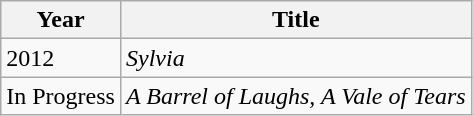<table class="wikitable">
<tr>
<th>Year</th>
<th>Title</th>
</tr>
<tr>
<td>2012</td>
<td><em>Sylvia</em></td>
</tr>
<tr>
<td>In Progress</td>
<td><em>A Barrel of Laughs, A Vale of Tears</em></td>
</tr>
</table>
